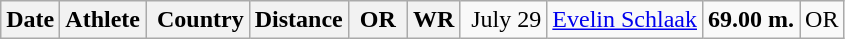<table class="wikitable style="text-align:center">
<tr>
<th>Date</th>
<th>Athlete</th>
<th> Country</th>
<th>Distance</th>
<th> OR </th>
<th>WR</th>
<td> July 29</td>
<td><a href='#'>Evelin Schlaak</a></td>
<td><strong>69.00 m.</strong></td>
<td>OR</td>
</tr>
</table>
